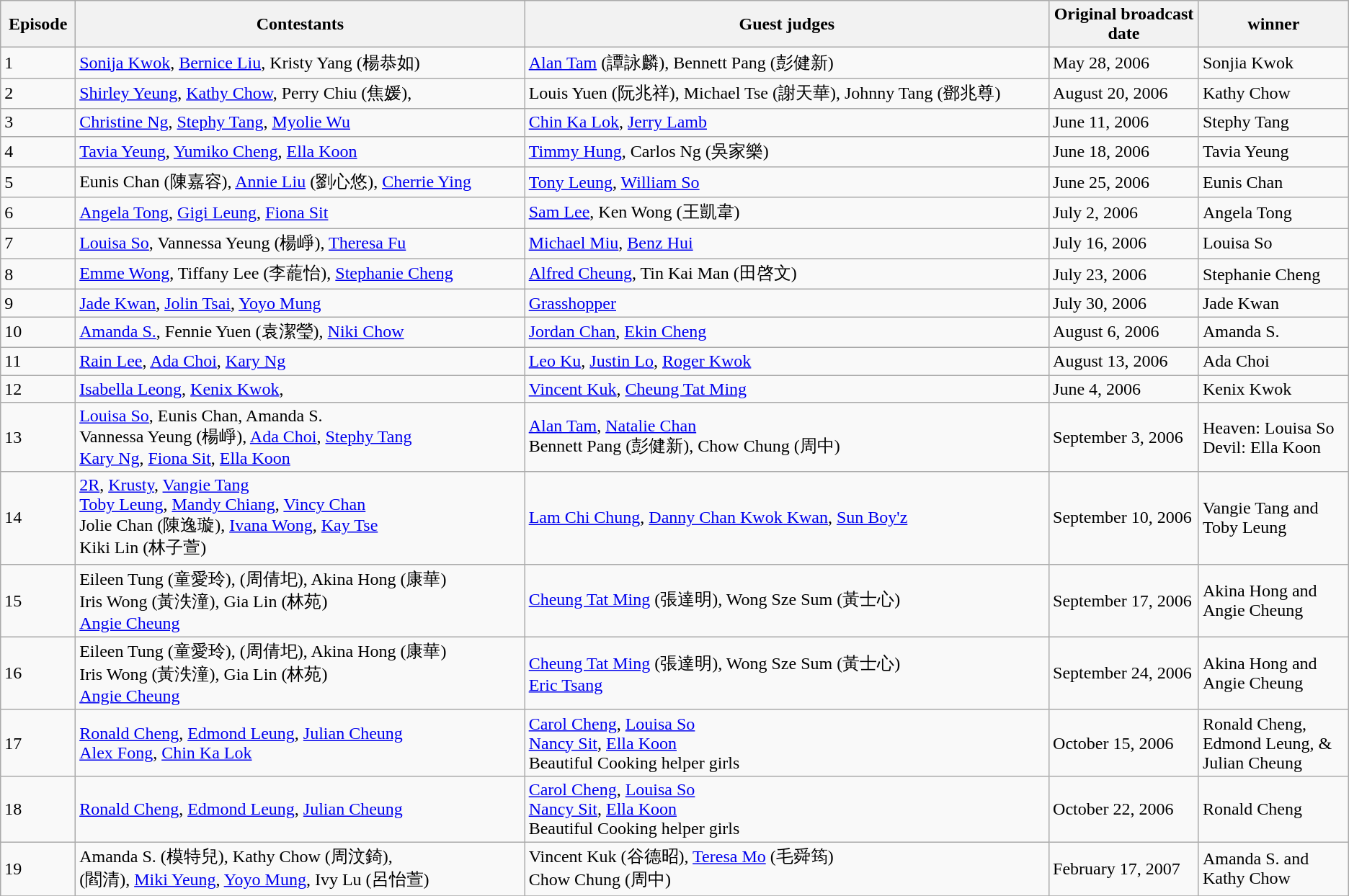<table class="wikitable">
<tr>
<th width=5%>Episode</th>
<th width=30%>Contestants</th>
<th width=35%>Guest judges</th>
<th width=10%>Original broadcast date</th>
<th width=10%>winner</th>
</tr>
<tr>
<td>1</td>
<td><a href='#'>Sonija Kwok</a>, <a href='#'>Bernice Liu</a>, Kristy Yang (楊恭如)</td>
<td><a href='#'>Alan Tam</a> (譚詠麟), Bennett Pang (彭健新)</td>
<td>May 28, 2006</td>
<td>Sonjia Kwok</td>
</tr>
<tr>
<td>2</td>
<td><a href='#'>Shirley Yeung</a>, <a href='#'>Kathy Chow</a>, Perry Chiu (焦媛),</td>
<td>Louis Yuen (阮兆祥), Michael Tse (謝天華), Johnny Tang (鄧兆尊)</td>
<td>August 20, 2006</td>
<td>Kathy Chow</td>
</tr>
<tr>
<td>3</td>
<td><a href='#'>Christine Ng</a>, <a href='#'>Stephy Tang</a>, <a href='#'>Myolie Wu</a></td>
<td><a href='#'>Chin Ka Lok</a>, <a href='#'>Jerry Lamb</a></td>
<td>June 11, 2006</td>
<td>Stephy Tang</td>
</tr>
<tr>
<td>4</td>
<td><a href='#'>Tavia Yeung</a>, <a href='#'>Yumiko Cheng</a>, <a href='#'>Ella Koon</a></td>
<td><a href='#'>Timmy Hung</a>, Carlos Ng (吳家樂)</td>
<td>June 18, 2006</td>
<td>Tavia Yeung</td>
</tr>
<tr>
<td>5</td>
<td>Eunis Chan (陳嘉容), <a href='#'>Annie Liu</a> (劉心悠), <a href='#'>Cherrie Ying</a></td>
<td><a href='#'>Tony Leung</a>, <a href='#'>William So</a></td>
<td>June 25, 2006</td>
<td>Eunis Chan</td>
</tr>
<tr>
<td>6</td>
<td><a href='#'>Angela Tong</a>, <a href='#'>Gigi Leung</a>, <a href='#'>Fiona Sit</a></td>
<td><a href='#'>Sam Lee</a>, Ken Wong (王凱韋)</td>
<td>July 2, 2006</td>
<td>Angela Tong</td>
</tr>
<tr>
<td>7</td>
<td><a href='#'>Louisa So</a>, Vannessa Yeung (楊崢), <a href='#'>Theresa Fu</a></td>
<td><a href='#'>Michael Miu</a>, <a href='#'>Benz Hui</a></td>
<td>July 16, 2006</td>
<td>Louisa So</td>
</tr>
<tr>
<td>8</td>
<td><a href='#'>Emme Wong</a>, Tiffany Lee (李蘢怡), <a href='#'>Stephanie Cheng</a></td>
<td><a href='#'>Alfred Cheung</a>, Tin Kai Man (田啓文)</td>
<td>July 23, 2006</td>
<td>Stephanie Cheng</td>
</tr>
<tr>
<td>9</td>
<td><a href='#'>Jade Kwan</a>, <a href='#'>Jolin Tsai</a>, <a href='#'>Yoyo Mung</a></td>
<td><a href='#'>Grasshopper</a></td>
<td>July 30, 2006</td>
<td>Jade Kwan</td>
</tr>
<tr>
<td>10</td>
<td><a href='#'>Amanda S.</a>, Fennie Yuen (袁潔瑩), <a href='#'>Niki Chow</a></td>
<td><a href='#'>Jordan Chan</a>, <a href='#'>Ekin Cheng</a></td>
<td>August 6, 2006</td>
<td>Amanda S.</td>
</tr>
<tr>
<td>11</td>
<td><a href='#'>Rain Lee</a>, <a href='#'>Ada Choi</a>, <a href='#'>Kary Ng</a></td>
<td><a href='#'>Leo Ku</a>, <a href='#'>Justin Lo</a>, <a href='#'>Roger Kwok</a></td>
<td>August 13, 2006</td>
<td>Ada Choi</td>
</tr>
<tr>
<td>12</td>
<td><a href='#'>Isabella Leong</a>, <a href='#'>Kenix Kwok</a>,</td>
<td><a href='#'>Vincent Kuk</a>, <a href='#'>Cheung Tat Ming</a></td>
<td>June 4, 2006</td>
<td>Kenix Kwok</td>
</tr>
<tr>
<td>13</td>
<td><a href='#'>Louisa So</a>, Eunis Chan, Amanda S.<br>Vannessa Yeung (楊崢), <a href='#'>Ada Choi</a>, <a href='#'>Stephy Tang</a><br><a href='#'>Kary Ng</a>, <a href='#'>Fiona Sit</a>, <a href='#'>Ella Koon</a></td>
<td><a href='#'>Alan Tam</a>, <a href='#'>Natalie Chan</a><br> Bennett Pang (彭健新), Chow Chung (周中)</td>
<td>September 3, 2006</td>
<td>Heaven: Louisa So<br>Devil: Ella Koon</td>
</tr>
<tr>
<td>14</td>
<td><a href='#'>2R</a>, <a href='#'>Krusty</a>, <a href='#'>Vangie Tang</a><br> <a href='#'>Toby Leung</a>, <a href='#'>Mandy Chiang</a>, <a href='#'>Vincy Chan</a><br>Jolie Chan (陳逸璇), <a href='#'>Ivana Wong</a>, <a href='#'>Kay Tse</a><br> Kiki Lin (林子萱)</td>
<td><a href='#'>Lam Chi Chung</a>, <a href='#'>Danny Chan Kwok Kwan</a>, <a href='#'>Sun Boy'z</a></td>
<td>September 10, 2006</td>
<td>Vangie Tang and Toby Leung</td>
</tr>
<tr>
<td>15</td>
<td>Eileen Tung (童愛玲), (周倩圯), Akina Hong (康華)<br>Iris Wong (黃泆潼), Gia Lin (林苑)<br><a href='#'>Angie Cheung</a></td>
<td><a href='#'>Cheung Tat Ming</a> (張達明), Wong Sze Sum (黃士心)</td>
<td>September 17, 2006</td>
<td>Akina Hong and Angie Cheung</td>
</tr>
<tr>
<td>16</td>
<td>Eileen Tung (童愛玲), (周倩圯), Akina Hong (康華)<br>Iris Wong (黃泆潼), Gia Lin (林苑)<br><a href='#'>Angie Cheung</a></td>
<td><a href='#'>Cheung Tat Ming</a> (張達明), Wong Sze Sum (黃士心)<br><a href='#'>Eric Tsang</a></td>
<td>September 24, 2006</td>
<td>Akina Hong and Angie Cheung</td>
</tr>
<tr>
<td>17</td>
<td><a href='#'>Ronald Cheng</a>, <a href='#'>Edmond Leung</a>, <a href='#'>Julian Cheung</a><br><a href='#'>Alex Fong</a>, <a href='#'>Chin Ka Lok</a></td>
<td><a href='#'>Carol Cheng</a>, <a href='#'>Louisa So</a><br><a href='#'>Nancy Sit</a>, <a href='#'>Ella Koon</a><br>Beautiful Cooking helper girls</td>
<td>October 15, 2006</td>
<td>Ronald Cheng, Edmond Leung, & Julian Cheung</td>
</tr>
<tr>
<td>18</td>
<td><a href='#'>Ronald Cheng</a>, <a href='#'>Edmond Leung</a>, <a href='#'>Julian Cheung</a></td>
<td><a href='#'>Carol Cheng</a>, <a href='#'>Louisa So</a><br><a href='#'>Nancy Sit</a>, <a href='#'>Ella Koon</a><br>Beautiful Cooking helper girls</td>
<td>October 22, 2006</td>
<td>Ronald Cheng</td>
</tr>
<tr>
<td>19</td>
<td>Amanda S. (模特兒), Kathy Chow (周汶錡), <br>(閻清), <a href='#'>Miki Yeung</a>, <a href='#'>Yoyo Mung</a>, Ivy Lu (呂怡萱)</td>
<td>Vincent Kuk (谷德昭), <a href='#'>Teresa Mo</a> (毛舜筠)<br>Chow Chung (周中)</td>
<td>February 17, 2007</td>
<td>Amanda S. and Kathy Chow</td>
</tr>
<tr>
</tr>
</table>
